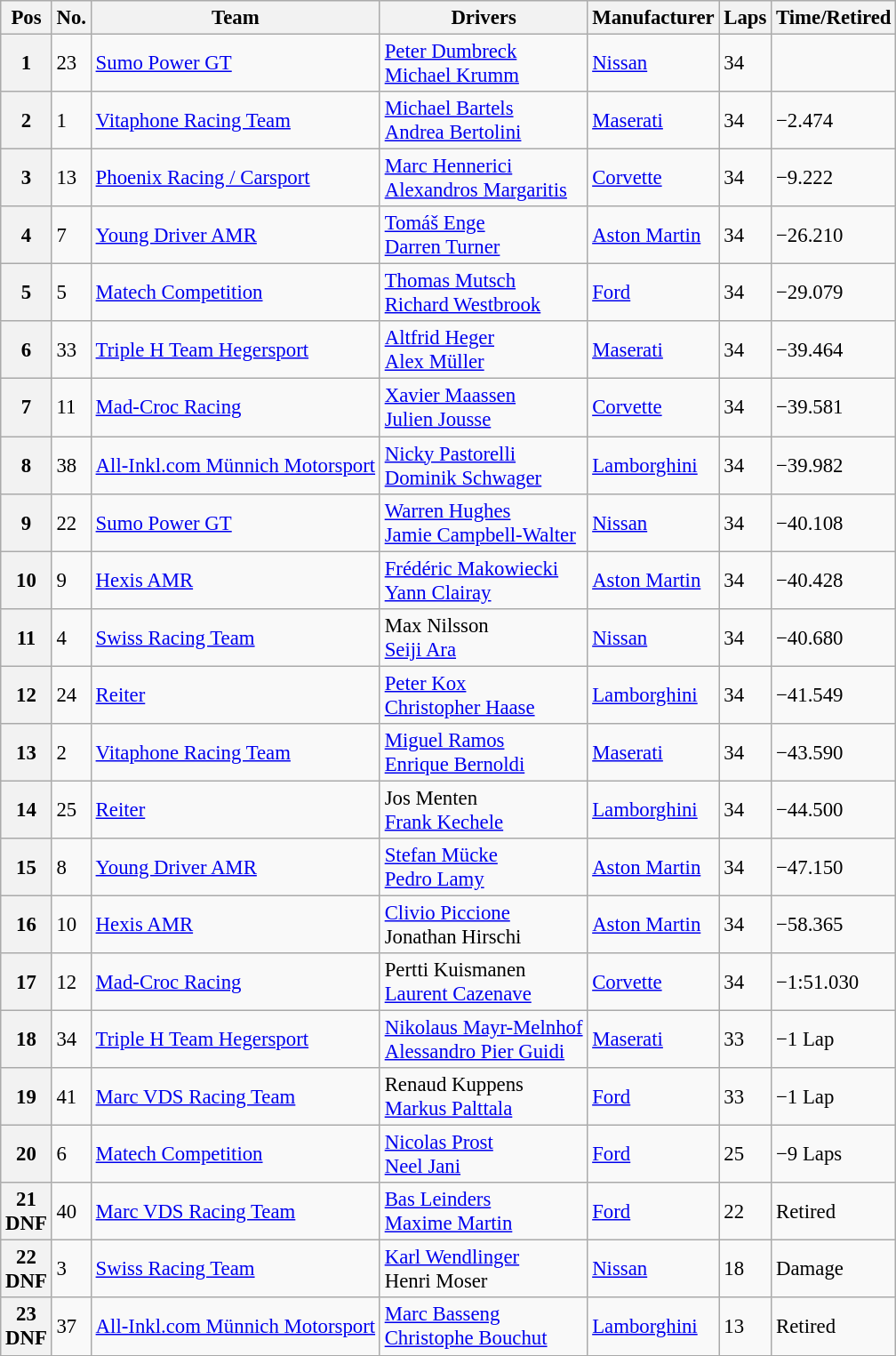<table class="wikitable" style="font-size: 95%;">
<tr>
<th>Pos</th>
<th>No.</th>
<th>Team</th>
<th>Drivers</th>
<th>Manufacturer</th>
<th>Laps</th>
<th>Time/Retired</th>
</tr>
<tr>
<th>1</th>
<td>23</td>
<td> <a href='#'>Sumo Power GT</a></td>
<td> <a href='#'>Peter Dumbreck</a><br> <a href='#'>Michael Krumm</a></td>
<td><a href='#'>Nissan</a></td>
<td>34</td>
<td></td>
</tr>
<tr>
<th>2</th>
<td>1</td>
<td> <a href='#'>Vitaphone Racing Team</a></td>
<td> <a href='#'>Michael Bartels</a><br> <a href='#'>Andrea Bertolini</a></td>
<td><a href='#'>Maserati</a></td>
<td>34</td>
<td>−2.474</td>
</tr>
<tr>
<th>3</th>
<td>13</td>
<td> <a href='#'>Phoenix Racing / Carsport</a></td>
<td> <a href='#'>Marc Hennerici</a><br> <a href='#'>Alexandros Margaritis</a></td>
<td><a href='#'>Corvette</a></td>
<td>34</td>
<td>−9.222</td>
</tr>
<tr>
<th>4</th>
<td>7</td>
<td> <a href='#'>Young Driver AMR</a></td>
<td> <a href='#'>Tomáš Enge</a><br> <a href='#'>Darren Turner</a></td>
<td><a href='#'>Aston Martin</a></td>
<td>34</td>
<td>−26.210</td>
</tr>
<tr>
<th>5</th>
<td>5</td>
<td> <a href='#'>Matech Competition</a></td>
<td> <a href='#'>Thomas Mutsch</a><br> <a href='#'>Richard Westbrook</a></td>
<td><a href='#'>Ford</a></td>
<td>34</td>
<td>−29.079</td>
</tr>
<tr>
<th>6</th>
<td>33</td>
<td> <a href='#'>Triple H Team Hegersport</a></td>
<td> <a href='#'>Altfrid Heger</a><br> <a href='#'>Alex Müller</a></td>
<td><a href='#'>Maserati</a></td>
<td>34</td>
<td>−39.464</td>
</tr>
<tr>
<th>7</th>
<td>11</td>
<td> <a href='#'>Mad-Croc Racing</a></td>
<td> <a href='#'>Xavier Maassen</a><br> <a href='#'>Julien Jousse</a></td>
<td><a href='#'>Corvette</a></td>
<td>34</td>
<td>−39.581</td>
</tr>
<tr>
<th>8</th>
<td>38</td>
<td> <a href='#'>All-Inkl.com Münnich Motorsport</a></td>
<td> <a href='#'>Nicky Pastorelli</a><br> <a href='#'>Dominik Schwager</a></td>
<td><a href='#'>Lamborghini</a></td>
<td>34</td>
<td>−39.982</td>
</tr>
<tr>
<th>9</th>
<td>22</td>
<td> <a href='#'>Sumo Power GT</a></td>
<td> <a href='#'>Warren Hughes</a><br> <a href='#'>Jamie Campbell-Walter</a></td>
<td><a href='#'>Nissan</a></td>
<td>34</td>
<td>−40.108</td>
</tr>
<tr>
<th>10</th>
<td>9</td>
<td> <a href='#'>Hexis AMR</a></td>
<td> <a href='#'>Frédéric Makowiecki</a><br> <a href='#'>Yann Clairay</a></td>
<td><a href='#'>Aston Martin</a></td>
<td>34</td>
<td>−40.428</td>
</tr>
<tr>
<th>11</th>
<td>4</td>
<td> <a href='#'>Swiss Racing Team</a></td>
<td> Max Nilsson<br> <a href='#'>Seiji Ara</a></td>
<td><a href='#'>Nissan</a></td>
<td>34</td>
<td>−40.680</td>
</tr>
<tr>
<th>12</th>
<td>24</td>
<td> <a href='#'>Reiter</a></td>
<td> <a href='#'>Peter Kox</a><br> <a href='#'>Christopher Haase</a></td>
<td><a href='#'>Lamborghini</a></td>
<td>34</td>
<td>−41.549</td>
</tr>
<tr>
<th>13</th>
<td>2</td>
<td> <a href='#'>Vitaphone Racing Team</a></td>
<td> <a href='#'>Miguel Ramos</a><br> <a href='#'>Enrique Bernoldi</a></td>
<td><a href='#'>Maserati</a></td>
<td>34</td>
<td>−43.590</td>
</tr>
<tr>
<th>14</th>
<td>25</td>
<td> <a href='#'>Reiter</a></td>
<td> Jos Menten<br> <a href='#'>Frank Kechele</a></td>
<td><a href='#'>Lamborghini</a></td>
<td>34</td>
<td>−44.500</td>
</tr>
<tr>
<th>15</th>
<td>8</td>
<td> <a href='#'>Young Driver AMR</a></td>
<td> <a href='#'>Stefan Mücke</a><br> <a href='#'>Pedro Lamy</a></td>
<td><a href='#'>Aston Martin</a></td>
<td>34</td>
<td>−47.150</td>
</tr>
<tr>
<th>16</th>
<td>10</td>
<td> <a href='#'>Hexis AMR</a></td>
<td> <a href='#'>Clivio Piccione</a><br> Jonathan Hirschi</td>
<td><a href='#'>Aston Martin</a></td>
<td>34</td>
<td>−58.365</td>
</tr>
<tr>
<th>17</th>
<td>12</td>
<td> <a href='#'>Mad-Croc Racing</a></td>
<td> Pertti Kuismanen<br> <a href='#'>Laurent Cazenave</a></td>
<td><a href='#'>Corvette</a></td>
<td>34</td>
<td>−1:51.030</td>
</tr>
<tr>
<th>18</th>
<td>34</td>
<td> <a href='#'>Triple H Team Hegersport</a></td>
<td> <a href='#'>Nikolaus Mayr-Melnhof</a><br> <a href='#'>Alessandro Pier Guidi</a></td>
<td><a href='#'>Maserati</a></td>
<td>33</td>
<td>−1 Lap</td>
</tr>
<tr>
<th>19</th>
<td>41</td>
<td> <a href='#'>Marc VDS Racing Team</a></td>
<td> Renaud Kuppens<br> <a href='#'>Markus Palttala</a></td>
<td><a href='#'>Ford</a></td>
<td>33</td>
<td>−1 Lap</td>
</tr>
<tr>
<th>20</th>
<td>6</td>
<td> <a href='#'>Matech Competition</a></td>
<td> <a href='#'>Nicolas Prost</a><br> <a href='#'>Neel Jani</a></td>
<td><a href='#'>Ford</a></td>
<td>25</td>
<td>−9 Laps</td>
</tr>
<tr>
<th>21<br>DNF</th>
<td>40</td>
<td> <a href='#'>Marc VDS Racing Team</a></td>
<td> <a href='#'>Bas Leinders</a><br> <a href='#'>Maxime Martin</a></td>
<td><a href='#'>Ford</a></td>
<td>22</td>
<td>Retired</td>
</tr>
<tr>
<th>22<br>DNF</th>
<td>3</td>
<td> <a href='#'>Swiss Racing Team</a></td>
<td> <a href='#'>Karl Wendlinger</a><br> Henri Moser</td>
<td><a href='#'>Nissan</a></td>
<td>18</td>
<td>Damage</td>
</tr>
<tr>
<th>23<br>DNF</th>
<td>37</td>
<td> <a href='#'>All-Inkl.com Münnich Motorsport</a></td>
<td> <a href='#'>Marc Basseng</a><br> <a href='#'>Christophe Bouchut</a></td>
<td><a href='#'>Lamborghini</a></td>
<td>13</td>
<td>Retired</td>
</tr>
<tr>
</tr>
</table>
